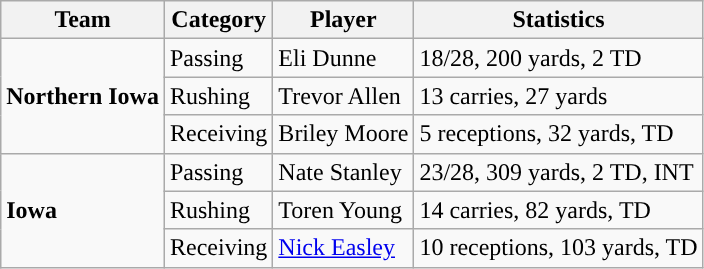<table class="wikitable" style="float: left;">
<tr>
<th>Team</th>
<th>Category</th>
<th>Player</th>
<th>Statistics</th>
</tr>
<tr>
<td rowspan=3><strong>Northern Iowa</strong></td>
<td>Passing</td>
<td>Eli Dunne</td>
<td>18/28, 200 yards, 2 TD</td>
</tr>
<tr>
<td>Rushing</td>
<td>Trevor Allen</td>
<td>13 carries, 27 yards</td>
</tr>
<tr>
<td>Receiving</td>
<td>Briley Moore</td>
<td>5 receptions, 32 yards, TD</td>
</tr>
<tr>
<td rowspan=3><strong>Iowa</strong></td>
<td>Passing</td>
<td>Nate Stanley</td>
<td>23/28, 309 yards, 2 TD, INT</td>
</tr>
<tr>
<td>Rushing</td>
<td>Toren Young</td>
<td>14 carries, 82 yards, TD</td>
</tr>
<tr>
<td>Receiving</td>
<td><a href='#'>Nick Easley</a></td>
<td>10 receptions, 103 yards, TD</td>
</tr>
</table>
